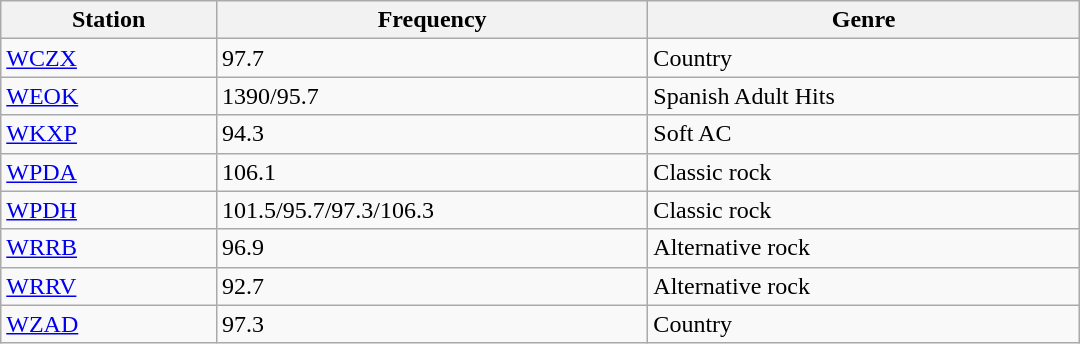<table class="wikitable" style="width:45em;">
<tr>
<th style="width:20%">Station</th>
<th style="width:40%">Frequency</th>
<th style="width:40%">Genre</th>
</tr>
<tr>
<td><a href='#'>WCZX</a></td>
<td>97.7</td>
<td>Country</td>
</tr>
<tr>
<td><a href='#'>WEOK</a></td>
<td>1390/95.7</td>
<td>Spanish Adult Hits</td>
</tr>
<tr>
<td><a href='#'>WKXP</a></td>
<td>94.3</td>
<td>Soft AC</td>
</tr>
<tr>
<td><a href='#'>WPDA</a></td>
<td>106.1</td>
<td>Classic rock</td>
</tr>
<tr>
<td><a href='#'>WPDH</a></td>
<td>101.5/95.7/97.3/106.3</td>
<td>Classic rock</td>
</tr>
<tr>
<td><a href='#'>WRRB</a></td>
<td>96.9</td>
<td>Alternative rock</td>
</tr>
<tr>
<td><a href='#'>WRRV</a></td>
<td>92.7</td>
<td>Alternative rock</td>
</tr>
<tr>
<td><a href='#'>WZAD</a></td>
<td>97.3</td>
<td>Country</td>
</tr>
</table>
